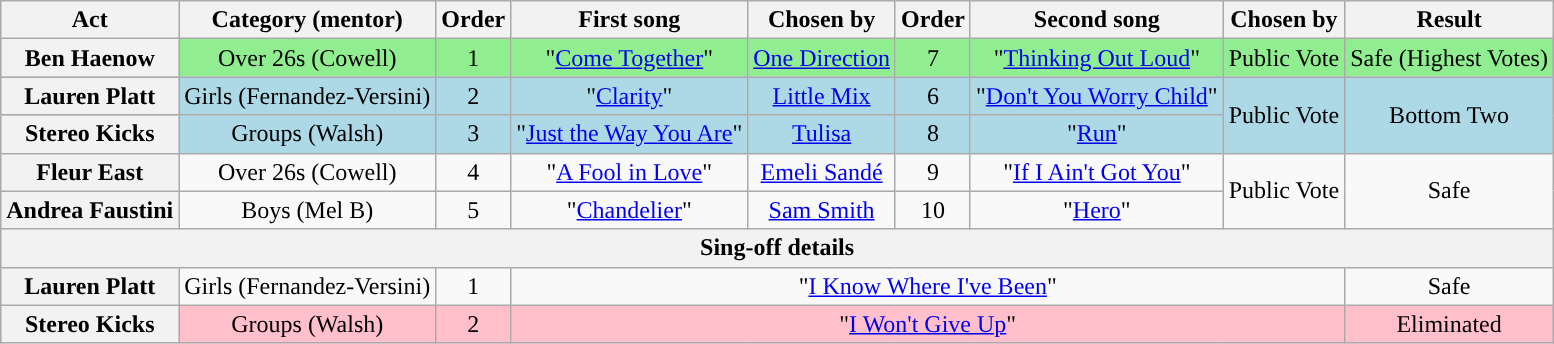<table class="wikitable plainrowheaders" style="text-align:center;">
<tr>
<th scope="col">Act</th>
<th scope="col">Category (mentor)</th>
<th scope="col">Order</th>
<th scope="col">First song</th>
<th scope="col">Chosen by</th>
<th scope="col">Order</th>
<th scope="col">Second song</th>
<th scope="col">Chosen by</th>
<th scope="col">Result</th>
</tr>
<tr style="background:lightgreen;">
<th scope="row">Ben Haenow</th>
<td>Over 26s (Cowell)</td>
<td>1</td>
<td>"<a href='#'>Come Together</a>"</td>
<td><a href='#'>One Direction</a></td>
<td>7</td>
<td>"<a href='#'>Thinking Out Loud</a>"</td>
<td>Public Vote</td>
<td>Safe (Highest Votes)</td>
</tr>
<tr style="background:lightblue;">
<th scope="row">Lauren Platt</th>
<td>Girls (Fernandez-Versini)</td>
<td>2</td>
<td>"<a href='#'>Clarity</a>"</td>
<td><a href='#'>Little Mix</a></td>
<td>6</td>
<td>"<a href='#'>Don't You Worry Child</a>"</td>
<td rowspan=2>Public Vote</td>
<td rowspan=2>Bottom Two</td>
</tr>
<tr style="background:lightblue;">
<th scope="row">Stereo Kicks</th>
<td>Groups (Walsh)</td>
<td>3</td>
<td>"<a href='#'>Just the Way You Are</a>"</td>
<td><a href='#'>Tulisa</a></td>
<td>8</td>
<td>"<a href='#'>Run</a>"</td>
</tr>
<tr>
<th scope="row">Fleur East</th>
<td>Over 26s (Cowell)</td>
<td>4</td>
<td>"<a href='#'>A Fool in Love</a>"</td>
<td><a href='#'>Emeli Sandé</a></td>
<td>9</td>
<td>"<a href='#'>If I Ain't Got You</a>"</td>
<td rowspan=2>Public Vote</td>
<td rowspan=2>Safe</td>
</tr>
<tr>
<th scope="row">Andrea Faustini</th>
<td>Boys (Mel B)</td>
<td>5</td>
<td>"<a href='#'>Chandelier</a>"</td>
<td><a href='#'>Sam Smith</a></td>
<td>10</td>
<td>"<a href='#'>Hero</a>"</td>
</tr>
<tr>
<th scope="col" colspan=9>Sing-off details</th>
</tr>
<tr>
<th scope="row">Lauren Platt</th>
<td>Girls (Fernandez-Versini)</td>
<td>1</td>
<td colspan="5">"<a href='#'>I Know Where I've Been</a>"</td>
<td>Safe</td>
</tr>
<tr style="background:pink;">
<th scope="row">Stereo Kicks</th>
<td>Groups (Walsh)</td>
<td>2</td>
<td colspan="5">"<a href='#'>I Won't Give Up</a>"</td>
<td>Eliminated</td>
</tr>
</table>
